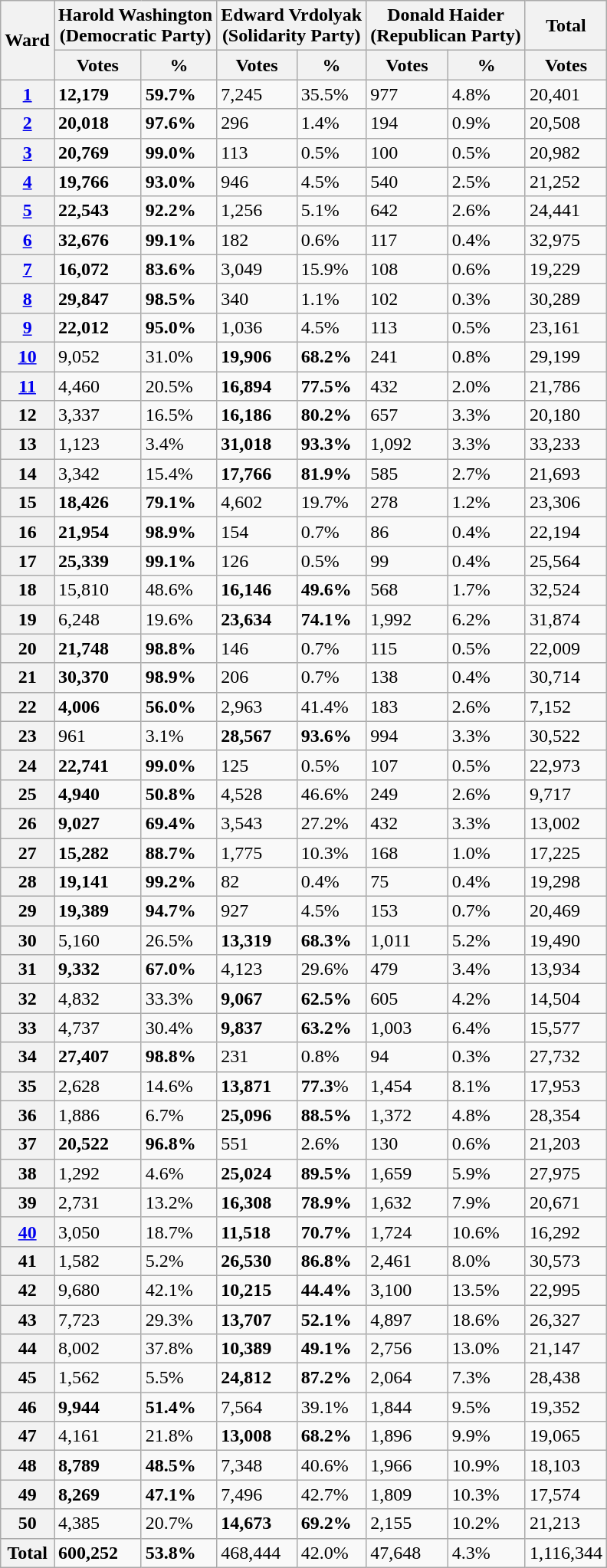<table class="wikitable collapsible collapsed sortable">
<tr>
<th rowspan=2>Ward</th>
<th colspan=2>Harold Washington<br>(Democratic Party)</th>
<th colspan=2>Edward Vrdolyak<br>(Solidarity Party)</th>
<th colspan=2>Donald Haider<br>(Republican Party)</th>
<th>Total</th>
</tr>
<tr>
<th>Votes</th>
<th>%</th>
<th>Votes</th>
<th>%</th>
<th>Votes</th>
<th>%</th>
<th>Votes</th>
</tr>
<tr>
<th><a href='#'>1</a></th>
<td><strong>12,179</strong></td>
<td><strong>59.7%</strong></td>
<td>7,245</td>
<td>35.5%</td>
<td>977</td>
<td>4.8%</td>
<td>20,401</td>
</tr>
<tr>
<th><a href='#'>2</a></th>
<td><strong>20,018</strong></td>
<td><strong>97.6%</strong></td>
<td>296</td>
<td>1.4%</td>
<td>194</td>
<td>0.9%</td>
<td>20,508</td>
</tr>
<tr>
<th><a href='#'>3</a></th>
<td><strong>20,769</strong></td>
<td><strong>99.0%</strong></td>
<td>113</td>
<td>0.5%</td>
<td>100</td>
<td>0.5%</td>
<td>20,982</td>
</tr>
<tr>
<th><a href='#'>4</a></th>
<td><strong>19,766</strong></td>
<td><strong>93.0%</strong></td>
<td>946</td>
<td>4.5%</td>
<td>540</td>
<td>2.5%</td>
<td>21,252</td>
</tr>
<tr>
<th><a href='#'>5</a></th>
<td><strong>22,543</strong></td>
<td><strong>92.2%</strong></td>
<td>1,256</td>
<td>5.1%</td>
<td>642</td>
<td>2.6%</td>
<td>24,441</td>
</tr>
<tr>
<th><a href='#'>6</a></th>
<td><strong>32,676</strong></td>
<td><strong>99.1%</strong></td>
<td>182</td>
<td>0.6%</td>
<td>117</td>
<td>0.4%</td>
<td>32,975</td>
</tr>
<tr>
<th><a href='#'>7</a></th>
<td><strong>16,072</strong></td>
<td><strong>83.6%</strong></td>
<td>3,049</td>
<td>15.9%</td>
<td>108</td>
<td>0.6%</td>
<td>19,229</td>
</tr>
<tr>
<th><a href='#'>8</a></th>
<td><strong>29,847</strong></td>
<td><strong>98.5%</strong></td>
<td>340</td>
<td>1.1%</td>
<td>102</td>
<td>0.3%</td>
<td>30,289</td>
</tr>
<tr>
<th><a href='#'>9</a></th>
<td><strong>22,012</strong></td>
<td><strong>95.0%</strong></td>
<td>1,036</td>
<td>4.5%</td>
<td>113</td>
<td>0.5%</td>
<td>23,161</td>
</tr>
<tr>
<th><a href='#'>10</a></th>
<td>9,052</td>
<td>31.0%</td>
<td><strong>19,906</strong></td>
<td><strong>68.2%</strong></td>
<td>241</td>
<td>0.8%</td>
<td>29,199</td>
</tr>
<tr>
<th><a href='#'>11</a></th>
<td>4,460</td>
<td>20.5%</td>
<td><strong>16,894</strong></td>
<td><strong>77.5%</strong></td>
<td>432</td>
<td>2.0%</td>
<td>21,786</td>
</tr>
<tr>
<th>12</th>
<td>3,337</td>
<td>16.5%</td>
<td><strong>16,186</strong></td>
<td><strong>80.2%</strong></td>
<td>657</td>
<td>3.3%</td>
<td>20,180</td>
</tr>
<tr>
<th>13</th>
<td>1,123</td>
<td>3.4%</td>
<td><strong>31,018</strong></td>
<td><strong>93.3%</strong></td>
<td>1,092</td>
<td>3.3%</td>
<td>33,233</td>
</tr>
<tr>
<th>14</th>
<td>3,342</td>
<td>15.4%</td>
<td><strong>17,766</strong></td>
<td><strong>81.9%</strong></td>
<td>585</td>
<td>2.7%</td>
<td>21,693</td>
</tr>
<tr>
<th>15</th>
<td><strong>18,426</strong></td>
<td><strong>79.1%</strong></td>
<td>4,602</td>
<td>19.7%</td>
<td>278</td>
<td>1.2%</td>
<td>23,306</td>
</tr>
<tr>
<th>16</th>
<td><strong>21,954</strong></td>
<td><strong>98.9%</strong></td>
<td>154</td>
<td>0.7%</td>
<td>86</td>
<td>0.4%</td>
<td>22,194</td>
</tr>
<tr>
<th>17</th>
<td><strong>25,339</strong></td>
<td><strong>99.1%</strong></td>
<td>126</td>
<td>0.5%</td>
<td>99</td>
<td>0.4%</td>
<td>25,564</td>
</tr>
<tr>
<th>18</th>
<td>15,810</td>
<td>48.6%</td>
<td><strong>16,146</strong></td>
<td><strong>49.6%</strong></td>
<td>568</td>
<td>1.7%</td>
<td>32,524</td>
</tr>
<tr>
<th>19</th>
<td>6,248</td>
<td>19.6%</td>
<td><strong>23,634</strong></td>
<td><strong>74.1%</strong></td>
<td>1,992</td>
<td>6.2%</td>
<td>31,874</td>
</tr>
<tr>
<th>20</th>
<td><strong>21,748</strong></td>
<td><strong>98.8%</strong></td>
<td>146</td>
<td>0.7%</td>
<td>115</td>
<td>0.5%</td>
<td>22,009</td>
</tr>
<tr>
<th>21</th>
<td><strong>30,370</strong></td>
<td><strong>98.9%</strong></td>
<td>206</td>
<td>0.7%</td>
<td>138</td>
<td>0.4%</td>
<td>30,714</td>
</tr>
<tr>
<th>22</th>
<td><strong>4,006</strong></td>
<td><strong>56.0%</strong></td>
<td>2,963</td>
<td>41.4%</td>
<td>183</td>
<td>2.6%</td>
<td>7,152</td>
</tr>
<tr>
<th>23</th>
<td>961</td>
<td>3.1%</td>
<td><strong>28,567</strong></td>
<td><strong>93.6%</strong></td>
<td>994</td>
<td>3.3%</td>
<td>30,522</td>
</tr>
<tr>
<th>24</th>
<td><strong>22,741</strong></td>
<td><strong>99.0%</strong></td>
<td>125</td>
<td>0.5%</td>
<td>107</td>
<td>0.5%</td>
<td>22,973</td>
</tr>
<tr>
<th>25</th>
<td><strong>4,940</strong></td>
<td><strong>50.8%</strong></td>
<td>4,528</td>
<td>46.6%</td>
<td>249</td>
<td>2.6%</td>
<td>9,717</td>
</tr>
<tr>
<th>26</th>
<td><strong>9,027</strong></td>
<td><strong>69.4%</strong></td>
<td>3,543</td>
<td>27.2%</td>
<td>432</td>
<td>3.3%</td>
<td>13,002</td>
</tr>
<tr>
<th>27</th>
<td><strong>15,282</strong></td>
<td><strong>88.7%</strong></td>
<td>1,775</td>
<td>10.3%</td>
<td>168</td>
<td>1.0%</td>
<td>17,225</td>
</tr>
<tr>
<th>28</th>
<td><strong>19,141</strong></td>
<td><strong>99.2%</strong></td>
<td>82</td>
<td>0.4%</td>
<td>75</td>
<td>0.4%</td>
<td>19,298</td>
</tr>
<tr>
<th>29</th>
<td><strong>19,389</strong></td>
<td><strong>94.7%</strong></td>
<td>927</td>
<td>4.5%</td>
<td>153</td>
<td>0.7%</td>
<td>20,469</td>
</tr>
<tr>
<th>30</th>
<td>5,160</td>
<td>26.5%</td>
<td><strong>13,319</strong></td>
<td><strong>68.3%</strong></td>
<td>1,011</td>
<td>5.2%</td>
<td>19,490</td>
</tr>
<tr>
<th>31</th>
<td><strong>9,332</strong></td>
<td><strong>67.0%</strong></td>
<td>4,123</td>
<td>29.6%</td>
<td>479</td>
<td>3.4%</td>
<td>13,934</td>
</tr>
<tr>
<th>32</th>
<td>4,832</td>
<td>33.3%</td>
<td><strong>9,067</strong></td>
<td><strong>62.5%</strong></td>
<td>605</td>
<td>4.2%</td>
<td>14,504</td>
</tr>
<tr>
<th>33</th>
<td>4,737</td>
<td>30.4%</td>
<td><strong>9,837</strong></td>
<td><strong>63.2%</strong></td>
<td>1,003</td>
<td>6.4%</td>
<td>15,577</td>
</tr>
<tr>
<th>34</th>
<td><strong>27,407</strong></td>
<td><strong>98.8%</strong></td>
<td>231</td>
<td>0.8%</td>
<td>94</td>
<td>0.3%</td>
<td>27,732</td>
</tr>
<tr>
<th>35</th>
<td>2,628</td>
<td>14.6%</td>
<td><strong>13,871</strong></td>
<td><strong>77.3</strong>%</td>
<td>1,454</td>
<td>8.1%</td>
<td>17,953</td>
</tr>
<tr>
<th>36</th>
<td>1,886</td>
<td>6.7%</td>
<td><strong>25,096</strong></td>
<td><strong>88.5%</strong></td>
<td>1,372</td>
<td>4.8%</td>
<td>28,354</td>
</tr>
<tr>
<th>37</th>
<td><strong>20,522</strong></td>
<td><strong>96.8%</strong></td>
<td>551</td>
<td>2.6%</td>
<td>130</td>
<td>0.6%</td>
<td>21,203</td>
</tr>
<tr>
<th>38</th>
<td>1,292</td>
<td>4.6%</td>
<td><strong>25,024</strong></td>
<td><strong>89.5%</strong></td>
<td>1,659</td>
<td>5.9%</td>
<td>27,975</td>
</tr>
<tr>
<th>39</th>
<td>2,731</td>
<td>13.2%</td>
<td><strong>16,308</strong></td>
<td><strong>78.9%</strong></td>
<td>1,632</td>
<td>7.9%</td>
<td>20,671</td>
</tr>
<tr>
<th><a href='#'>40</a></th>
<td>3,050</td>
<td>18.7%</td>
<td><strong>11,518</strong></td>
<td><strong>70.7%</strong></td>
<td>1,724</td>
<td>10.6%</td>
<td>16,292</td>
</tr>
<tr>
<th>41</th>
<td>1,582</td>
<td>5.2%</td>
<td><strong>26,530</strong></td>
<td><strong>86.8%</strong></td>
<td>2,461</td>
<td>8.0%</td>
<td>30,573</td>
</tr>
<tr>
<th>42</th>
<td>9,680</td>
<td>42.1%</td>
<td><strong>10,215</strong></td>
<td><strong>44.4%</strong></td>
<td>3,100</td>
<td>13.5%</td>
<td>22,995</td>
</tr>
<tr>
<th>43</th>
<td>7,723</td>
<td>29.3%</td>
<td><strong>13,707</strong></td>
<td><strong>52.1%</strong></td>
<td>4,897</td>
<td>18.6%</td>
<td>26,327</td>
</tr>
<tr>
<th>44</th>
<td>8,002</td>
<td>37.8%</td>
<td><strong>10,389</strong></td>
<td><strong>49.1%</strong></td>
<td>2,756</td>
<td>13.0%</td>
<td>21,147</td>
</tr>
<tr>
<th>45</th>
<td>1,562</td>
<td>5.5%</td>
<td><strong>24,812</strong></td>
<td><strong>87.2%</strong></td>
<td>2,064</td>
<td>7.3%</td>
<td>28,438</td>
</tr>
<tr>
<th>46</th>
<td><strong>9,944</strong></td>
<td><strong>51.4%</strong></td>
<td>7,564</td>
<td>39.1%</td>
<td>1,844</td>
<td>9.5%</td>
<td>19,352</td>
</tr>
<tr>
<th>47</th>
<td>4,161</td>
<td>21.8%</td>
<td><strong>13,008</strong></td>
<td><strong>68.2%</strong></td>
<td>1,896</td>
<td>9.9%</td>
<td>19,065</td>
</tr>
<tr>
<th>48</th>
<td><strong>8,789</strong></td>
<td><strong>48.5%</strong></td>
<td>7,348</td>
<td>40.6%</td>
<td>1,966</td>
<td>10.9%</td>
<td>18,103</td>
</tr>
<tr>
<th>49</th>
<td><strong>8,269</strong></td>
<td><strong>47.1%</strong></td>
<td>7,496</td>
<td>42.7%</td>
<td>1,809</td>
<td>10.3%</td>
<td>17,574</td>
</tr>
<tr>
<th>50</th>
<td>4,385</td>
<td>20.7%</td>
<td><strong>14,673</strong></td>
<td><strong>69.2%</strong></td>
<td>2,155</td>
<td>10.2%</td>
<td>21,213</td>
</tr>
<tr>
<th>Total</th>
<td><strong>600,252</strong></td>
<td><strong>53.8%</strong></td>
<td>468,444</td>
<td>42.0%</td>
<td>47,648</td>
<td>4.3%</td>
<td>1,116,344</td>
</tr>
</table>
